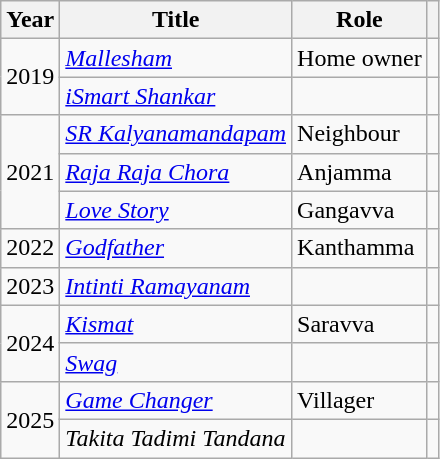<table class="wikitable">
<tr>
<th>Year</th>
<th>Title</th>
<th>Role</th>
<th></th>
</tr>
<tr>
<td rowspan="2">2019</td>
<td><em><a href='#'>Mallesham</a></em></td>
<td>Home owner</td>
<td></td>
</tr>
<tr>
<td><em><a href='#'>iSmart Shankar</a></em></td>
<td></td>
<td></td>
</tr>
<tr>
<td rowspan="3">2021</td>
<td><em><a href='#'>SR Kalyanamandapam</a></em></td>
<td>Neighbour</td>
<td></td>
</tr>
<tr>
<td><em><a href='#'>Raja Raja Chora</a></em></td>
<td>Anjamma</td>
<td></td>
</tr>
<tr>
<td><a href='#'><em>Love Story</em></a></td>
<td>Gangavva</td>
<td></td>
</tr>
<tr>
<td>2022</td>
<td><em><a href='#'>Godfather</a></em></td>
<td>Kanthamma</td>
<td></td>
</tr>
<tr>
<td>2023</td>
<td><em><a href='#'>Intinti Ramayanam</a></em></td>
<td></td>
<td></td>
</tr>
<tr>
<td rowspan="2">2024</td>
<td><em><a href='#'>Kismat</a></em></td>
<td>Saravva</td>
<td></td>
</tr>
<tr>
<td><a href='#'><em>Swag</em></a></td>
<td></td>
<td></td>
</tr>
<tr>
<td rowspan="2">2025</td>
<td><em><a href='#'>Game Changer</a></em></td>
<td>Villager</td>
<td></td>
</tr>
<tr>
<td><em>Takita Tadimi Tandana</em></td>
<td></td>
<td></td>
</tr>
</table>
